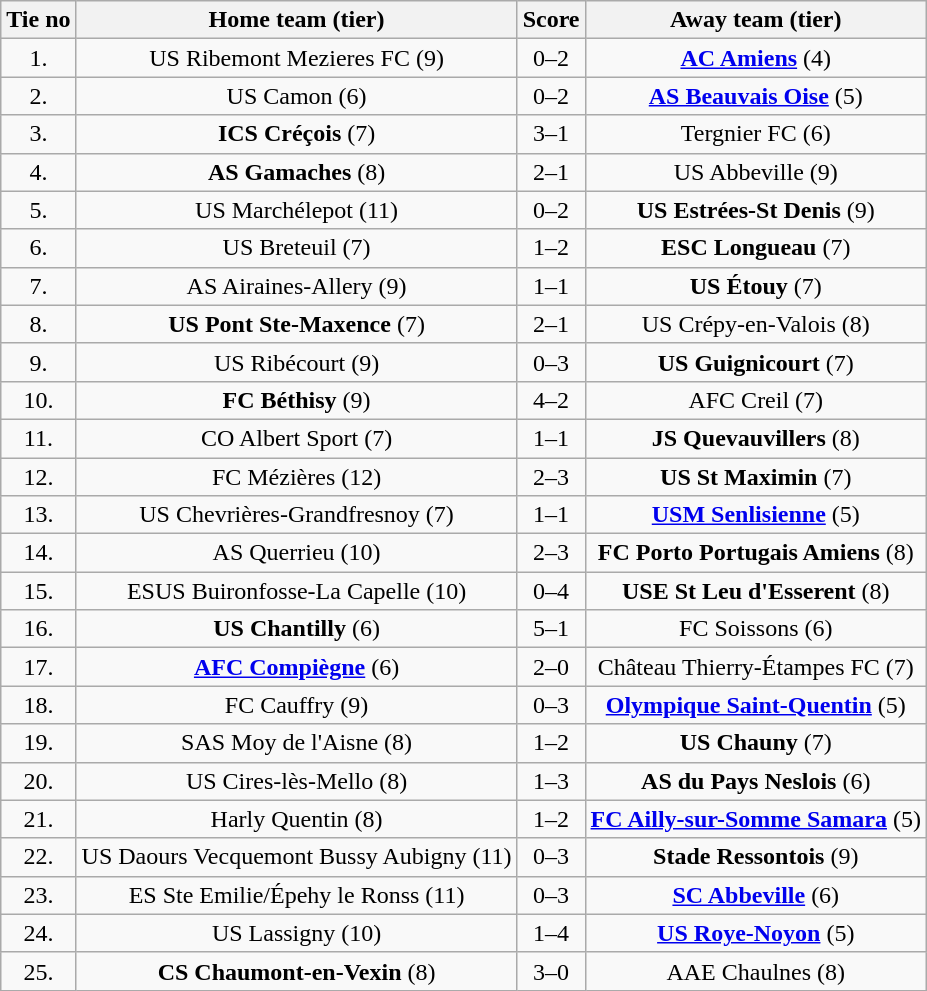<table class="wikitable" style="text-align: center">
<tr>
<th>Tie no</th>
<th>Home team (tier)</th>
<th>Score</th>
<th>Away team (tier)</th>
</tr>
<tr>
<td>1.</td>
<td>US Ribemont Mezieres FC (9)</td>
<td>0–2</td>
<td><strong><a href='#'>AC Amiens</a></strong> (4)</td>
</tr>
<tr>
<td>2.</td>
<td>US Camon (6)</td>
<td>0–2</td>
<td><strong><a href='#'>AS Beauvais Oise</a></strong> (5)</td>
</tr>
<tr>
<td>3.</td>
<td><strong>ICS Créçois</strong> (7)</td>
<td>3–1</td>
<td>Tergnier FC (6)</td>
</tr>
<tr>
<td>4.</td>
<td><strong>AS Gamaches</strong> (8)</td>
<td>2–1</td>
<td>US Abbeville (9)</td>
</tr>
<tr>
<td>5.</td>
<td>US Marchélepot (11)</td>
<td>0–2</td>
<td><strong>US Estrées-St Denis</strong> (9)</td>
</tr>
<tr>
<td>6.</td>
<td>US Breteuil (7)</td>
<td>1–2</td>
<td><strong>ESC Longueau</strong> (7)</td>
</tr>
<tr>
<td>7.</td>
<td>AS Airaines-Allery (9)</td>
<td>1–1 </td>
<td><strong>US Étouy</strong> (7)</td>
</tr>
<tr>
<td>8.</td>
<td><strong>US Pont Ste-Maxence</strong> (7)</td>
<td>2–1</td>
<td>US Crépy-en-Valois (8)</td>
</tr>
<tr>
<td>9.</td>
<td>US Ribécourt (9)</td>
<td>0–3</td>
<td><strong>US Guignicourt</strong> (7)</td>
</tr>
<tr>
<td>10.</td>
<td><strong>FC Béthisy</strong> (9)</td>
<td>4–2</td>
<td>AFC Creil (7)</td>
</tr>
<tr>
<td>11.</td>
<td>CO Albert Sport (7)</td>
<td>1–1 </td>
<td><strong>JS Quevauvillers</strong> (8)</td>
</tr>
<tr>
<td>12.</td>
<td>FC Mézières (12)</td>
<td>2–3</td>
<td><strong>US St Maximin</strong> (7)</td>
</tr>
<tr>
<td>13.</td>
<td>US Chevrières-Grandfresnoy (7)</td>
<td>1–1 </td>
<td><strong><a href='#'>USM Senlisienne</a></strong> (5)</td>
</tr>
<tr>
<td>14.</td>
<td>AS Querrieu (10)</td>
<td>2–3 </td>
<td><strong>FC Porto Portugais Amiens</strong> (8)</td>
</tr>
<tr>
<td>15.</td>
<td>ESUS Buironfosse-La Capelle (10)</td>
<td>0–4 </td>
<td><strong>USE St Leu d'Esserent</strong> (8)</td>
</tr>
<tr>
<td>16.</td>
<td><strong>US Chantilly</strong> (6)</td>
<td>5–1</td>
<td>FC Soissons (6)</td>
</tr>
<tr>
<td>17.</td>
<td><strong><a href='#'>AFC Compiègne</a></strong> (6)</td>
<td>2–0</td>
<td>Château Thierry-Étampes FC (7)</td>
</tr>
<tr>
<td>18.</td>
<td>FC Cauffry (9)</td>
<td>0–3</td>
<td><strong><a href='#'>Olympique Saint-Quentin</a></strong> (5)</td>
</tr>
<tr>
<td>19.</td>
<td>SAS Moy de l'Aisne (8)</td>
<td>1–2</td>
<td><strong>US Chauny</strong> (7)</td>
</tr>
<tr>
<td>20.</td>
<td>US Cires-lès-Mello (8)</td>
<td>1–3 </td>
<td><strong>AS du Pays Neslois</strong> (6)</td>
</tr>
<tr>
<td>21.</td>
<td>Harly Quentin (8)</td>
<td>1–2</td>
<td><strong><a href='#'>FC Ailly-sur-Somme Samara</a></strong> (5)</td>
</tr>
<tr>
<td>22.</td>
<td>US Daours Vecquemont Bussy Aubigny (11)</td>
<td>0–3</td>
<td><strong>Stade Ressontois</strong> (9)</td>
</tr>
<tr>
<td>23.</td>
<td>ES Ste Emilie/Épehy le Ronss (11)</td>
<td>0–3</td>
<td><strong><a href='#'>SC Abbeville</a></strong> (6)</td>
</tr>
<tr>
<td>24.</td>
<td>US Lassigny (10)</td>
<td>1–4</td>
<td><strong><a href='#'>US Roye-Noyon</a></strong> (5)</td>
</tr>
<tr>
<td>25.</td>
<td><strong>CS Chaumont-en-Vexin</strong> (8)</td>
<td>3–0 </td>
<td>AAE Chaulnes (8)</td>
</tr>
</table>
